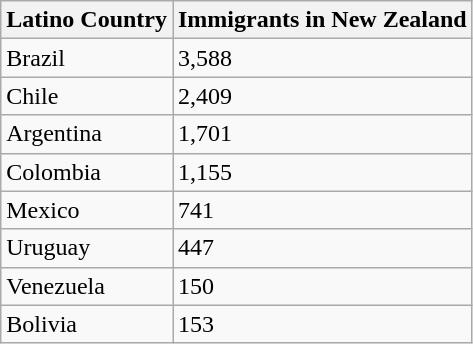<table class="wikitable">
<tr>
<th>Latino Country</th>
<th>Immigrants in New Zealand</th>
</tr>
<tr>
<td>Brazil</td>
<td>3,588</td>
</tr>
<tr>
<td>Chile</td>
<td>2,409</td>
</tr>
<tr>
<td>Argentina</td>
<td>1,701</td>
</tr>
<tr>
<td>Colombia</td>
<td>1,155</td>
</tr>
<tr>
<td>Mexico</td>
<td>741</td>
</tr>
<tr>
<td>Uruguay</td>
<td>447</td>
</tr>
<tr>
<td>Venezuela</td>
<td>150</td>
</tr>
<tr>
<td>Bolivia</td>
<td>153</td>
</tr>
</table>
